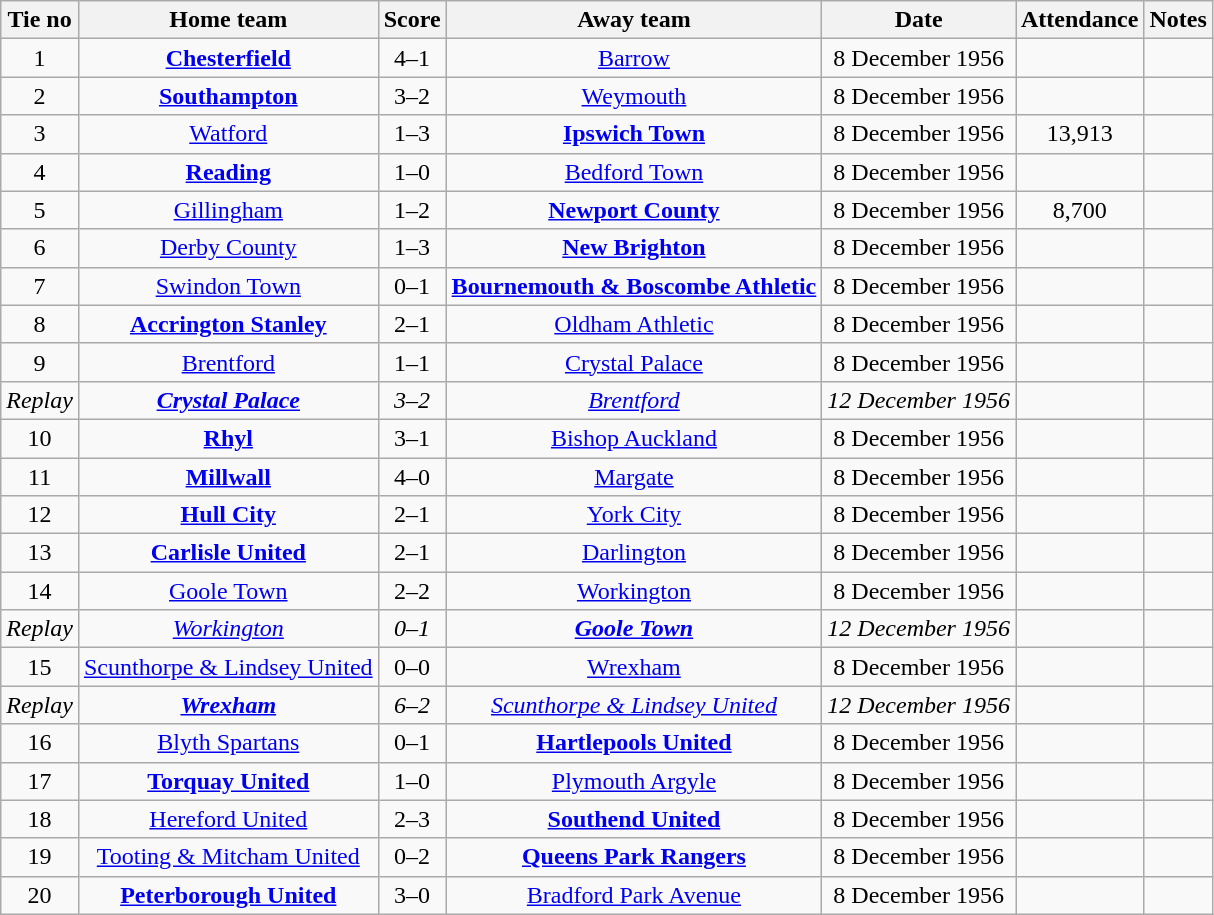<table class="wikitable" style="text-align: center">
<tr>
<th>Tie no</th>
<th>Home team</th>
<th>Score</th>
<th>Away team</th>
<th>Date</th>
<th>Attendance</th>
<th>Notes</th>
</tr>
<tr>
<td>1</td>
<td><strong><a href='#'>Chesterfield</a></strong></td>
<td>4–1</td>
<td><a href='#'>Barrow</a></td>
<td>8 December 1956</td>
<td></td>
<td></td>
</tr>
<tr>
<td>2</td>
<td><strong><a href='#'>Southampton</a></strong></td>
<td>3–2</td>
<td><a href='#'>Weymouth</a></td>
<td>8 December 1956</td>
<td></td>
<td></td>
</tr>
<tr>
<td>3</td>
<td><a href='#'>Watford</a></td>
<td>1–3</td>
<td><strong><a href='#'>Ipswich Town</a></strong></td>
<td>8 December 1956</td>
<td>13,913</td>
<td></td>
</tr>
<tr>
<td>4</td>
<td><strong><a href='#'>Reading</a></strong></td>
<td>1–0</td>
<td><a href='#'>Bedford Town</a></td>
<td>8 December 1956</td>
<td></td>
<td></td>
</tr>
<tr>
<td>5</td>
<td><a href='#'>Gillingham</a></td>
<td>1–2</td>
<td><strong><a href='#'>Newport County</a></strong></td>
<td>8 December 1956</td>
<td>8,700</td>
<td></td>
</tr>
<tr>
<td>6</td>
<td><a href='#'>Derby County</a></td>
<td>1–3</td>
<td><strong><a href='#'>New Brighton</a></strong></td>
<td>8 December 1956</td>
<td></td>
<td></td>
</tr>
<tr>
<td>7</td>
<td><a href='#'>Swindon Town</a></td>
<td>0–1</td>
<td><strong><a href='#'>Bournemouth & Boscombe Athletic</a></strong></td>
<td>8 December 1956</td>
<td></td>
<td></td>
</tr>
<tr>
<td>8</td>
<td><strong><a href='#'>Accrington Stanley</a></strong></td>
<td>2–1</td>
<td><a href='#'>Oldham Athletic</a></td>
<td>8 December 1956</td>
<td></td>
<td></td>
</tr>
<tr>
<td>9</td>
<td><a href='#'>Brentford</a></td>
<td>1–1</td>
<td><a href='#'>Crystal Palace</a></td>
<td>8 December 1956</td>
<td></td>
<td></td>
</tr>
<tr>
<td><em>Replay</em></td>
<td><strong><em><a href='#'>Crystal Palace</a></em></strong></td>
<td><em>3–2</em></td>
<td><em><a href='#'>Brentford</a></em></td>
<td><em>12 December 1956</em></td>
<td><em> </em></td>
<td></td>
</tr>
<tr>
<td>10</td>
<td><strong><a href='#'>Rhyl</a></strong></td>
<td>3–1</td>
<td><a href='#'>Bishop Auckland</a></td>
<td>8 December 1956</td>
<td></td>
<td></td>
</tr>
<tr>
<td>11</td>
<td><strong><a href='#'>Millwall</a></strong></td>
<td>4–0</td>
<td><a href='#'>Margate</a></td>
<td>8 December 1956</td>
<td></td>
<td></td>
</tr>
<tr>
<td>12</td>
<td><strong><a href='#'>Hull City</a></strong></td>
<td>2–1</td>
<td><a href='#'>York City</a></td>
<td>8 December 1956</td>
<td></td>
<td></td>
</tr>
<tr>
<td>13</td>
<td><strong><a href='#'>Carlisle United</a></strong></td>
<td>2–1</td>
<td><a href='#'>Darlington</a></td>
<td>8 December 1956</td>
<td></td>
<td></td>
</tr>
<tr>
<td>14</td>
<td><a href='#'>Goole Town</a></td>
<td>2–2</td>
<td><a href='#'>Workington</a></td>
<td>8 December 1956</td>
<td></td>
<td></td>
</tr>
<tr>
<td><em>Replay</em></td>
<td><em><a href='#'>Workington</a></em></td>
<td><em>0–1</em></td>
<td><strong><em><a href='#'>Goole Town</a></em></strong></td>
<td><em>12 December 1956</em></td>
<td><em> </em></td>
<td></td>
</tr>
<tr>
<td>15</td>
<td><a href='#'>Scunthorpe & Lindsey United</a></td>
<td>0–0</td>
<td><a href='#'>Wrexham</a></td>
<td>8 December 1956</td>
<td></td>
<td></td>
</tr>
<tr>
<td><em>Replay</em></td>
<td><strong><em><a href='#'>Wrexham</a></em></strong></td>
<td><em>6–2</em></td>
<td><em><a href='#'>Scunthorpe & Lindsey United</a></em></td>
<td><em>12 December 1956</em></td>
<td><em> </em></td>
<td></td>
</tr>
<tr>
<td>16</td>
<td><a href='#'>Blyth Spartans</a></td>
<td>0–1</td>
<td><strong><a href='#'>Hartlepools United</a></strong></td>
<td>8 December 1956</td>
<td></td>
<td></td>
</tr>
<tr>
<td>17</td>
<td><strong><a href='#'>Torquay United</a></strong></td>
<td>1–0</td>
<td><a href='#'>Plymouth Argyle</a></td>
<td>8 December 1956</td>
<td></td>
<td></td>
</tr>
<tr>
<td>18</td>
<td><a href='#'>Hereford United</a></td>
<td>2–3</td>
<td><strong><a href='#'>Southend United</a></strong></td>
<td>8 December 1956</td>
<td></td>
<td></td>
</tr>
<tr>
<td>19</td>
<td><a href='#'>Tooting & Mitcham United</a></td>
<td>0–2</td>
<td><strong><a href='#'>Queens Park Rangers</a></strong></td>
<td>8 December 1956</td>
<td></td>
<td></td>
</tr>
<tr>
<td>20</td>
<td><strong><a href='#'>Peterborough United</a></strong></td>
<td>3–0</td>
<td><a href='#'>Bradford Park Avenue</a></td>
<td>8 December 1956</td>
<td></td>
<td></td>
</tr>
</table>
